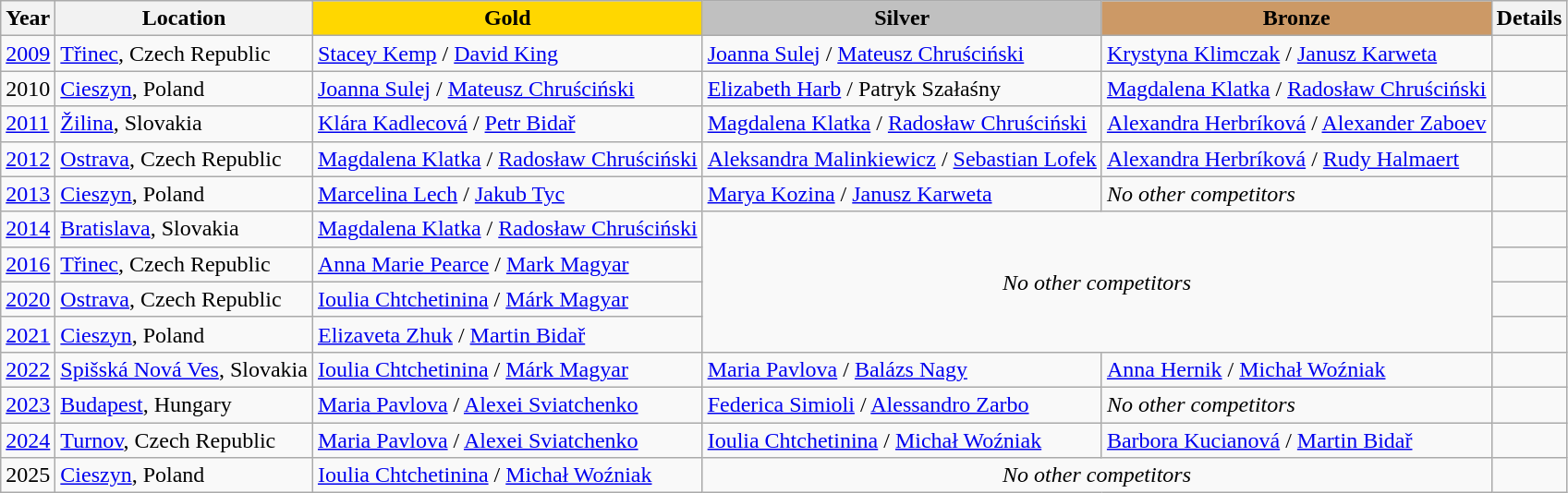<table class="wikitable">
<tr>
<th>Year</th>
<th>Location</th>
<td align=center bgcolor=gold><strong>Gold</strong></td>
<td align=center bgcolor=silver><strong>Silver</strong></td>
<td align=center bgcolor=cc9966><strong>Bronze</strong></td>
<th>Details</th>
</tr>
<tr>
<td><a href='#'>2009</a></td>
<td><a href='#'>Třinec</a>, Czech Republic</td>
<td> <a href='#'>Stacey Kemp</a> / <a href='#'>David King</a></td>
<td> <a href='#'>Joanna Sulej</a> / <a href='#'>Mateusz Chruściński</a></td>
<td> <a href='#'>Krystyna Klimczak</a> / <a href='#'>Janusz Karweta</a></td>
<td></td>
</tr>
<tr>
<td>2010</td>
<td><a href='#'>Cieszyn</a>, Poland</td>
<td> <a href='#'>Joanna Sulej</a> / <a href='#'>Mateusz Chruściński</a></td>
<td> <a href='#'>Elizabeth Harb</a> / Patryk Szałaśny</td>
<td> <a href='#'>Magdalena Klatka</a> / <a href='#'>Radosław Chruściński</a></td>
<td></td>
</tr>
<tr>
<td><a href='#'>2011</a></td>
<td><a href='#'>Žilina</a>, Slovakia</td>
<td> <a href='#'>Klára Kadlecová</a> / <a href='#'>Petr Bidař</a></td>
<td> <a href='#'>Magdalena Klatka</a> / <a href='#'>Radosław Chruściński</a></td>
<td> <a href='#'>Alexandra Herbríková</a> / <a href='#'>Alexander Zaboev</a></td>
<td></td>
</tr>
<tr>
<td><a href='#'>2012</a></td>
<td><a href='#'>Ostrava</a>, Czech Republic</td>
<td> <a href='#'>Magdalena Klatka</a> / <a href='#'>Radosław Chruściński</a></td>
<td> <a href='#'>Aleksandra Malinkiewicz</a> / <a href='#'>Sebastian Lofek</a></td>
<td> <a href='#'>Alexandra Herbríková</a> / <a href='#'>Rudy Halmaert</a></td>
<td></td>
</tr>
<tr>
<td><a href='#'>2013</a></td>
<td><a href='#'>Cieszyn</a>, Poland</td>
<td> <a href='#'>Marcelina Lech</a> / <a href='#'>Jakub Tyc</a></td>
<td> <a href='#'>Marya Kozina</a> / <a href='#'>Janusz Karweta</a></td>
<td><em>No other competitors</em></td>
<td></td>
</tr>
<tr>
<td><a href='#'>2014</a></td>
<td><a href='#'>Bratislava</a>, Slovakia</td>
<td> <a href='#'>Magdalena Klatka</a> / <a href='#'>Radosław Chruściński</a></td>
<td colspan="2" rowspan="4" align="center"><em>No other competitors</em></td>
<td></td>
</tr>
<tr>
<td><a href='#'>2016</a></td>
<td><a href='#'>Třinec</a>, Czech Republic</td>
<td> <a href='#'>Anna Marie Pearce</a> / <a href='#'>Mark Magyar</a></td>
<td></td>
</tr>
<tr>
<td><a href='#'>2020</a></td>
<td><a href='#'>Ostrava</a>, Czech Republic</td>
<td> <a href='#'>Ioulia Chtchetinina</a> / <a href='#'>Márk Magyar</a></td>
<td></td>
</tr>
<tr>
<td><a href='#'>2021</a></td>
<td><a href='#'>Cieszyn</a>, Poland</td>
<td> <a href='#'>Elizaveta Zhuk</a> / <a href='#'>Martin Bidař</a></td>
<td></td>
</tr>
<tr>
<td><a href='#'>2022</a></td>
<td><a href='#'>Spišská Nová Ves</a>, Slovakia</td>
<td> <a href='#'>Ioulia Chtchetinina</a> / <a href='#'>Márk Magyar</a></td>
<td> <a href='#'>Maria Pavlova</a> / <a href='#'>Balázs Nagy</a></td>
<td> <a href='#'>Anna Hernik</a> / <a href='#'>Michał Woźniak</a></td>
<td></td>
</tr>
<tr>
<td><a href='#'>2023</a></td>
<td><a href='#'>Budapest</a>, Hungary</td>
<td> <a href='#'>Maria Pavlova</a>  / <a href='#'>Alexei Sviatchenko</a></td>
<td> <a href='#'>Federica Simioli</a> / <a href='#'>Alessandro Zarbo</a></td>
<td><em>No other competitors</em></td>
<td></td>
</tr>
<tr>
<td><a href='#'>2024</a></td>
<td><a href='#'>Turnov</a>, Czech Republic</td>
<td> <a href='#'>Maria Pavlova</a>  / <a href='#'>Alexei Sviatchenko</a></td>
<td> <a href='#'>Ioulia Chtchetinina</a> / <a href='#'>Michał Woźniak</a></td>
<td> <a href='#'>Barbora Kucianová</a> / <a href='#'>Martin Bidař</a></td>
<td></td>
</tr>
<tr>
<td>2025</td>
<td><a href='#'>Cieszyn</a>, Poland</td>
<td> <a href='#'>Ioulia Chtchetinina</a> / <a href='#'>Michał Woźniak</a></td>
<td colspan="2" align="center"><em>No other competitors</em></td>
<td></td>
</tr>
</table>
